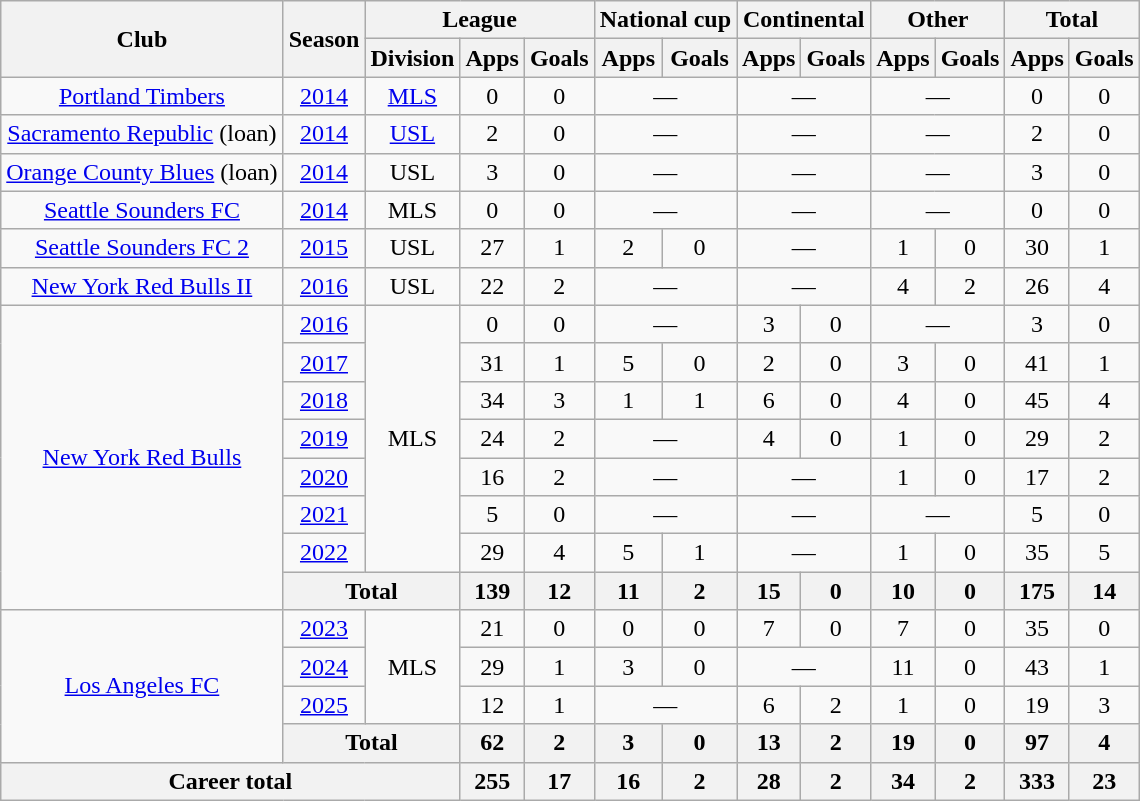<table class="wikitable" style="text-align:center">
<tr>
<th rowspan="2">Club</th>
<th rowspan="2">Season</th>
<th colspan="3">League</th>
<th colspan="2">National cup</th>
<th colspan="2">Continental</th>
<th colspan="2">Other</th>
<th colspan="2">Total</th>
</tr>
<tr>
<th>Division</th>
<th>Apps</th>
<th>Goals</th>
<th>Apps</th>
<th>Goals</th>
<th>Apps</th>
<th>Goals</th>
<th>Apps</th>
<th>Goals</th>
<th>Apps</th>
<th>Goals</th>
</tr>
<tr>
<td><a href='#'>Portland Timbers</a></td>
<td><a href='#'>2014</a></td>
<td><a href='#'>MLS</a></td>
<td>0</td>
<td>0</td>
<td colspan="2">—</td>
<td colspan="2">—</td>
<td colspan="2">—</td>
<td>0</td>
<td>0</td>
</tr>
<tr>
<td><a href='#'>Sacramento Republic</a> (loan)</td>
<td><a href='#'>2014</a></td>
<td><a href='#'>USL</a></td>
<td>2</td>
<td>0</td>
<td colspan="2">—</td>
<td colspan="2">—</td>
<td colspan="2">—</td>
<td>2</td>
<td>0</td>
</tr>
<tr>
<td><a href='#'>Orange County Blues</a> (loan)</td>
<td><a href='#'>2014</a></td>
<td>USL</td>
<td>3</td>
<td>0</td>
<td colspan="2">—</td>
<td colspan="2">—</td>
<td colspan="2">—</td>
<td>3</td>
<td>0</td>
</tr>
<tr>
<td><a href='#'>Seattle Sounders FC</a></td>
<td><a href='#'>2014</a></td>
<td>MLS</td>
<td>0</td>
<td>0</td>
<td colspan="2">—</td>
<td colspan="2">—</td>
<td colspan="2">—</td>
<td>0</td>
<td>0</td>
</tr>
<tr>
<td><a href='#'>Seattle Sounders FC 2</a></td>
<td><a href='#'>2015</a></td>
<td>USL</td>
<td>27</td>
<td>1</td>
<td>2</td>
<td>0</td>
<td colspan="2">—</td>
<td>1</td>
<td>0</td>
<td>30</td>
<td>1</td>
</tr>
<tr>
<td><a href='#'>New York Red Bulls II</a></td>
<td><a href='#'>2016</a></td>
<td>USL</td>
<td>22</td>
<td>2</td>
<td colspan="2">—</td>
<td colspan="2">—</td>
<td>4</td>
<td>2</td>
<td>26</td>
<td>4</td>
</tr>
<tr>
<td rowspan="8"><a href='#'>New York Red Bulls</a></td>
<td><a href='#'>2016</a></td>
<td rowspan="7">MLS</td>
<td>0</td>
<td>0</td>
<td colspan="2">—</td>
<td>3</td>
<td>0</td>
<td colspan="2">—</td>
<td>3</td>
<td>0</td>
</tr>
<tr>
<td><a href='#'>2017</a></td>
<td>31</td>
<td>1</td>
<td>5</td>
<td>0</td>
<td>2</td>
<td>0</td>
<td>3</td>
<td>0</td>
<td>41</td>
<td>1</td>
</tr>
<tr>
<td><a href='#'>2018</a></td>
<td>34</td>
<td>3</td>
<td>1</td>
<td>1</td>
<td>6</td>
<td>0</td>
<td>4</td>
<td>0</td>
<td>45</td>
<td>4</td>
</tr>
<tr>
<td><a href='#'>2019</a></td>
<td>24</td>
<td>2</td>
<td colspan="2">—</td>
<td>4</td>
<td>0</td>
<td>1</td>
<td>0</td>
<td>29</td>
<td>2</td>
</tr>
<tr>
<td><a href='#'>2020</a></td>
<td>16</td>
<td>2</td>
<td colspan="2">—</td>
<td colspan="2">—</td>
<td>1</td>
<td>0</td>
<td>17</td>
<td>2</td>
</tr>
<tr>
<td><a href='#'>2021</a></td>
<td>5</td>
<td>0</td>
<td colspan="2">—</td>
<td colspan="2">—</td>
<td colspan="2">—</td>
<td>5</td>
<td>0</td>
</tr>
<tr>
<td><a href='#'>2022</a></td>
<td>29</td>
<td>4</td>
<td>5</td>
<td>1</td>
<td colspan="2">—</td>
<td>1</td>
<td>0</td>
<td>35</td>
<td>5</td>
</tr>
<tr>
<th colspan="2">Total</th>
<th>139</th>
<th>12</th>
<th>11</th>
<th>2</th>
<th>15</th>
<th>0</th>
<th>10</th>
<th>0</th>
<th>175</th>
<th>14</th>
</tr>
<tr>
<td rowspan="4"><a href='#'>Los Angeles FC</a></td>
<td><a href='#'>2023</a></td>
<td rowspan="3">MLS</td>
<td>21</td>
<td>0</td>
<td>0</td>
<td>0</td>
<td>7</td>
<td>0</td>
<td>7</td>
<td>0</td>
<td>35</td>
<td>0</td>
</tr>
<tr>
<td><a href='#'>2024</a></td>
<td>29</td>
<td>1</td>
<td>3</td>
<td>0</td>
<td colspan="2">—</td>
<td>11</td>
<td>0</td>
<td>43</td>
<td>1</td>
</tr>
<tr>
<td><a href='#'>2025</a></td>
<td>12</td>
<td>1</td>
<td colspan="2">—</td>
<td>6</td>
<td>2</td>
<td>1</td>
<td>0</td>
<td>19</td>
<td>3</td>
</tr>
<tr>
<th colspan="2">Total</th>
<th>62</th>
<th>2</th>
<th>3</th>
<th>0</th>
<th>13</th>
<th>2</th>
<th>19</th>
<th>0</th>
<th>97</th>
<th>4</th>
</tr>
<tr>
<th colspan="3">Career total</th>
<th>255</th>
<th>17</th>
<th>16</th>
<th>2</th>
<th>28</th>
<th>2</th>
<th>34</th>
<th>2</th>
<th>333</th>
<th>23</th>
</tr>
</table>
